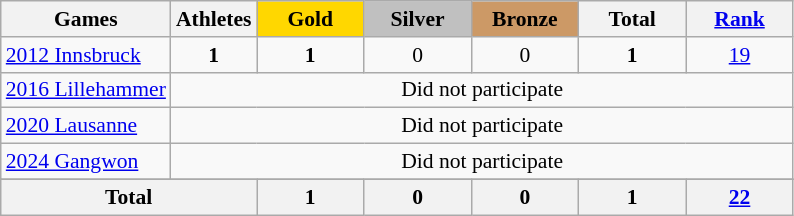<table class="wikitable" style="text-align:center; font-size:90%;">
<tr>
<th>Games</th>
<th>Athletes</th>
<td style="background:gold; width:4.5em; font-weight:bold;">Gold</td>
<td style="background:silver; width:4.5em; font-weight:bold;">Silver</td>
<td style="background:#cc9966; width:4.5em; font-weight:bold;">Bronze</td>
<th style="width:4.5em; font-weight:bold;">Total</th>
<th style="width:4.5em; font-weight:bold;"><a href='#'>Rank</a></th>
</tr>
<tr>
<td align=left> <a href='#'>2012 Innsbruck</a></td>
<td><strong>1</strong></td>
<td><strong>1</strong></td>
<td>0</td>
<td>0</td>
<td><strong>1</strong></td>
<td><a href='#'>19</a></td>
</tr>
<tr>
<td align=left> <a href='#'>2016 Lillehammer</a></td>
<td colspan=6>Did not participate</td>
</tr>
<tr>
<td align=left> <a href='#'>2020 Lausanne</a></td>
<td colspan=6>Did not participate</td>
</tr>
<tr>
<td align=left> <a href='#'>2024 Gangwon</a></td>
<td colspan=6>Did not participate</td>
</tr>
<tr>
</tr>
<tr>
<th colspan=2>Total</th>
<th><strong>1</strong></th>
<th>0</th>
<th>0</th>
<th><strong>1</strong></th>
<th><a href='#'>22</a></th>
</tr>
</table>
